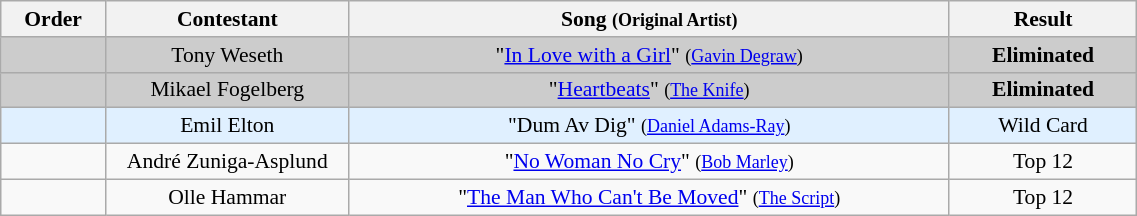<table class="wikitable" style="font-size:90%; width:60%; text-align: center;">
<tr>
<th style="width:05%;">Order</th>
<th style="width:13%;">Contestant</th>
<th style="width:32%;">Song <small>(Original Artist)</small></th>
<th style="width:10%;">Result</th>
</tr>
<tr style="background:#ccc;">
<td></td>
<td>Tony Weseth</td>
<td>"<a href='#'>In Love with a Girl</a>" <small>(<a href='#'>Gavin Degraw</a>)</small></td>
<td><strong>Eliminated</strong></td>
</tr>
<tr style="background:#ccc;">
<td></td>
<td>Mikael Fogelberg</td>
<td>"<a href='#'>Heartbeats</a>" <small>(<a href='#'>The Knife</a>)</small></td>
<td><strong>Eliminated</strong></td>
</tr>
<tr style="background:#e0f0ff;">
<td></td>
<td>Emil Elton</td>
<td>"Dum Av Dig" <small>(<a href='#'>Daniel Adams-Ray</a>)</small></td>
<td>Wild Card</td>
</tr>
<tr>
<td></td>
<td>André Zuniga-Asplund</td>
<td>"<a href='#'>No Woman No Cry</a>" <small>(<a href='#'>Bob Marley</a>)</small></td>
<td>Top 12</td>
</tr>
<tr>
<td></td>
<td>Olle Hammar</td>
<td>"<a href='#'>The Man Who Can't Be Moved</a>" <small>(<a href='#'>The Script</a>)</small></td>
<td>Top 12</td>
</tr>
</table>
